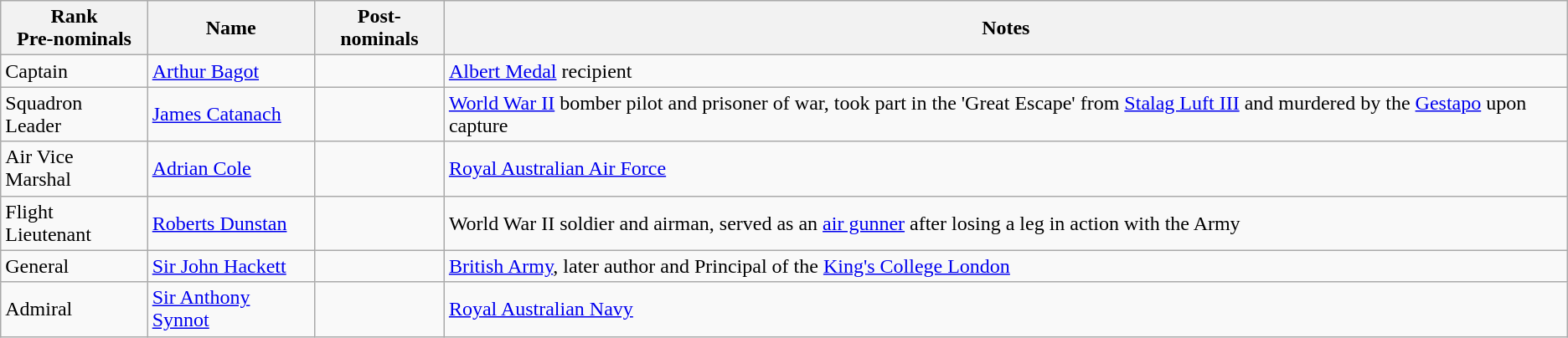<table class="wikitable sortable">
<tr>
<th>Rank<br>Pre-nominals</th>
<th>Name</th>
<th>Post-nominals</th>
<th>Notes</th>
</tr>
<tr>
<td>Captain</td>
<td><a href='#'>Arthur Bagot</a></td>
<td></td>
<td><a href='#'>Albert Medal</a> recipient</td>
</tr>
<tr>
<td>Squadron Leader</td>
<td><a href='#'>James Catanach</a></td>
<td></td>
<td><a href='#'>World War II</a> bomber pilot and prisoner of war, took part in the 'Great Escape' from <a href='#'>Stalag Luft III</a> and murdered by the <a href='#'>Gestapo</a> upon capture</td>
</tr>
<tr>
<td>Air Vice Marshal</td>
<td><a href='#'>Adrian Cole</a></td>
<td></td>
<td><a href='#'>Royal Australian Air Force</a></td>
</tr>
<tr>
<td>Flight Lieutenant</td>
<td><a href='#'>Roberts Dunstan</a></td>
<td></td>
<td>World War II soldier and airman, served as an <a href='#'>air gunner</a> after losing a leg in action with the Army</td>
</tr>
<tr>
<td>General</td>
<td><a href='#'>Sir John Hackett</a></td>
<td></td>
<td><a href='#'>British Army</a>, later author and Principal of the <a href='#'>King's College London</a></td>
</tr>
<tr>
<td>Admiral</td>
<td><a href='#'>Sir Anthony Synnot</a></td>
<td></td>
<td><a href='#'>Royal Australian Navy</a></td>
</tr>
</table>
